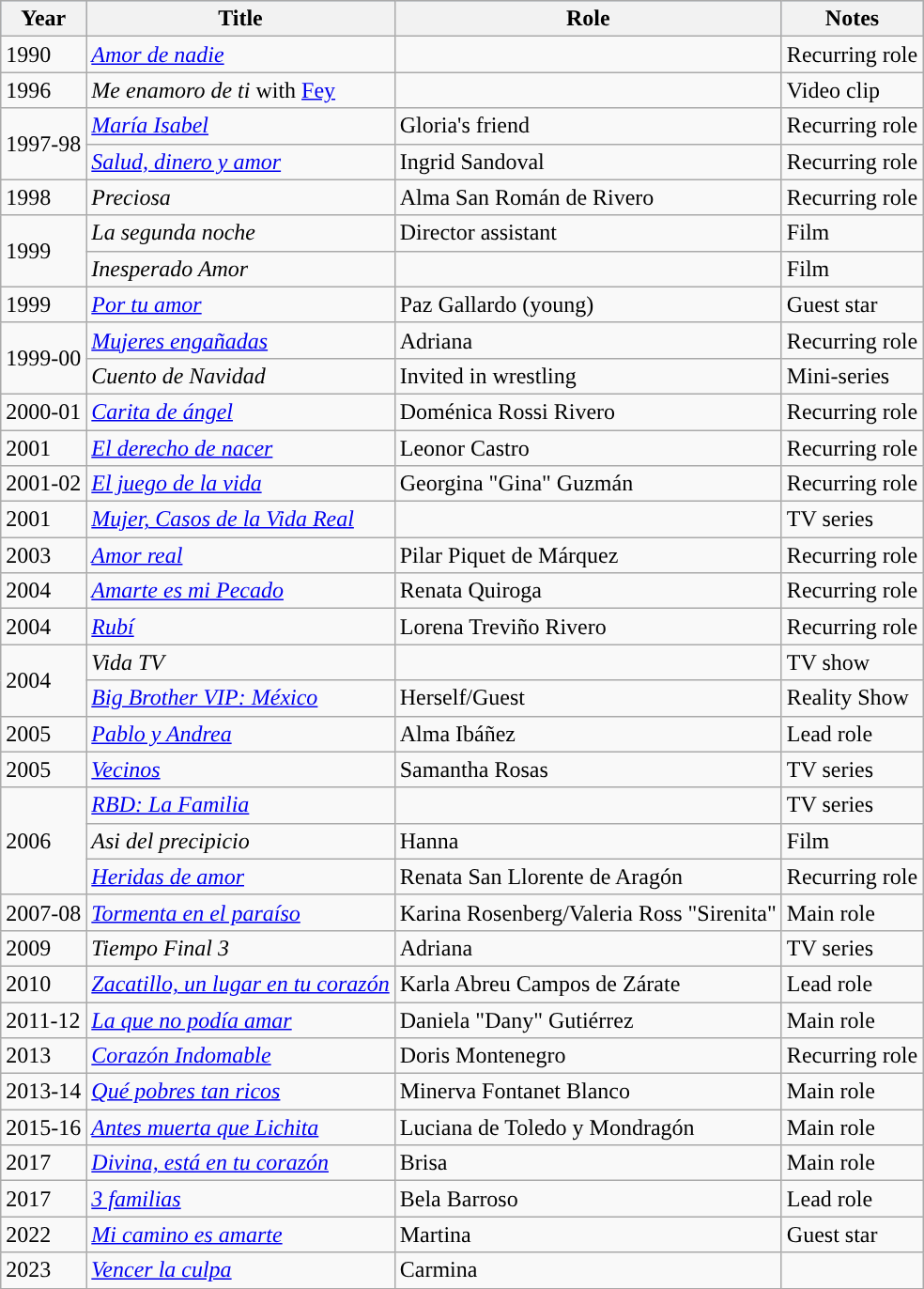<table class="wikitable">
<tr style="background:#b0c4de;">
<th>Year</th>
<th>Title</th>
<th>Role</th>
<th>Notes</th>
</tr>
<tr>
<td>1990</td>
<td><em><a href='#'>Amor de nadie</a></em></td>
<td></td>
<td>Recurring role</td>
</tr>
<tr>
<td>1996</td>
<td><em>Me enamoro de ti</em> with <a href='#'>Fey</a></td>
<td></td>
<td>Video clip</td>
</tr>
<tr>
<td rowspan=2>1997-98</td>
<td><em><a href='#'>María Isabel</a></em></td>
<td>Gloria's friend</td>
<td>Recurring role</td>
</tr>
<tr>
<td><em><a href='#'>Salud, dinero y amor</a></em></td>
<td>Ingrid Sandoval</td>
<td>Recurring role</td>
</tr>
<tr>
<td>1998</td>
<td><em> Preciosa</em></td>
<td>Alma San Román de Rivero</td>
<td>Recurring role</td>
</tr>
<tr>
<td rowspan=2>1999</td>
<td><em>La segunda noche</em></td>
<td>Director assistant</td>
<td>Film</td>
</tr>
<tr>
<td><em>Inesperado Amor</em></td>
<td></td>
<td>Film</td>
</tr>
<tr>
<td>1999</td>
<td><em><a href='#'>Por tu amor</a></em></td>
<td>Paz Gallardo (young)</td>
<td>Guest star</td>
</tr>
<tr>
<td rowspan=2>1999-00</td>
<td><em><a href='#'>Mujeres engañadas</a></em></td>
<td>Adriana</td>
<td>Recurring role</td>
</tr>
<tr>
<td><em>Cuento de Navidad</em></td>
<td>Invited in wrestling</td>
<td>Mini-series</td>
</tr>
<tr>
<td>2000-01</td>
<td><em><a href='#'>Carita de ángel</a></em></td>
<td>Doménica Rossi Rivero</td>
<td>Recurring role</td>
</tr>
<tr>
<td>2001</td>
<td><em><a href='#'>El derecho de nacer</a></em></td>
<td>Leonor Castro</td>
<td>Recurring role</td>
</tr>
<tr>
<td>2001-02</td>
<td><em> <a href='#'>El juego de la vida</a></em></td>
<td>Georgina "Gina" Guzmán</td>
<td>Recurring role</td>
</tr>
<tr>
<td>2001</td>
<td><em><a href='#'>Mujer, Casos de la Vida Real</a></em></td>
<td></td>
<td>TV series</td>
</tr>
<tr>
<td>2003</td>
<td><em> <a href='#'>Amor real</a></em></td>
<td>Pilar Piquet de Márquez</td>
<td>Recurring role</td>
</tr>
<tr>
<td>2004</td>
<td><em> <a href='#'>Amarte es mi Pecado</a></em></td>
<td>Renata Quiroga</td>
<td>Recurring role</td>
</tr>
<tr>
<td>2004</td>
<td><em> <a href='#'>Rubí</a></em></td>
<td>Lorena Treviño Rivero</td>
<td>Recurring role</td>
</tr>
<tr>
<td rowspan=2>2004</td>
<td><em>Vida TV</em></td>
<td></td>
<td>TV show</td>
</tr>
<tr>
<td><em><a href='#'>Big Brother VIP: México</a></em></td>
<td>Herself/Guest</td>
<td>Reality Show</td>
</tr>
<tr>
<td>2005</td>
<td><em><a href='#'>Pablo y Andrea</a></em></td>
<td>Alma Ibáñez</td>
<td>Lead role</td>
</tr>
<tr>
<td>2005</td>
<td><em><a href='#'>Vecinos</a></em></td>
<td>Samantha Rosas</td>
<td>TV series</td>
</tr>
<tr>
<td rowspan=3>2006</td>
<td><em><a href='#'>RBD: La Familia</a></em></td>
<td></td>
<td>TV series</td>
</tr>
<tr>
<td><em>Asi del precipicio</em></td>
<td>Hanna</td>
<td>Film</td>
</tr>
<tr>
<td><em><a href='#'>Heridas de amor</a></em></td>
<td>Renata San Llorente de Aragón</td>
<td>Recurring role</td>
</tr>
<tr>
<td>2007-08</td>
<td><em><a href='#'>Tormenta en el paraíso</a></em></td>
<td>Karina Rosenberg/Valeria Ross "Sirenita"</td>
<td>Main role</td>
</tr>
<tr>
<td>2009</td>
<td><em>Tiempo Final 3</em></td>
<td>Adriana</td>
<td>TV series</td>
</tr>
<tr>
<td>2010</td>
<td><em><a href='#'>Zacatillo, un lugar en tu corazón</a></em></td>
<td>Karla Abreu Campos de Zárate</td>
<td>Lead role</td>
</tr>
<tr>
<td>2011-12</td>
<td><em><a href='#'>La que no podía amar</a></em></td>
<td>Daniela "Dany" Gutiérrez</td>
<td>Main role</td>
</tr>
<tr>
<td>2013</td>
<td><em><a href='#'>Corazón Indomable</a> </em></td>
<td>Doris Montenegro</td>
<td>Recurring role</td>
</tr>
<tr>
<td>2013-14</td>
<td><em><a href='#'>Qué pobres tan ricos</a></em></td>
<td>Minerva Fontanet Blanco</td>
<td>Main role</td>
</tr>
<tr>
<td>2015-16</td>
<td><em><a href='#'>Antes muerta que Lichita</a></em></td>
<td>Luciana de Toledo y Mondragón</td>
<td>Main role</td>
</tr>
<tr>
<td>2017</td>
<td><em><a href='#'>Divina, está en tu corazón</a></em></td>
<td>Brisa</td>
<td>Main role</td>
</tr>
<tr>
<td>2017</td>
<td><em><a href='#'>3 familias</a></em></td>
<td>Bela Barroso</td>
<td>Lead role</td>
</tr>
<tr>
<td>2022</td>
<td><em><a href='#'>Mi camino es amarte</a></em></td>
<td>Martina</td>
<td>Guest star</td>
</tr>
<tr>
<td>2023</td>
<td><em><a href='#'>Vencer la culpa</a></em></td>
<td>Carmina</td>
<td></td>
</tr>
<tr>
</tr>
</table>
